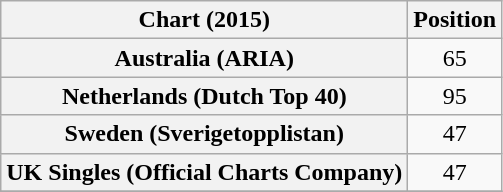<table class="wikitable sortable plainrowheaders" style="text-align:center">
<tr>
<th scope="col">Chart (2015)</th>
<th scope="col">Position</th>
</tr>
<tr>
<th scope="row">Australia (ARIA)</th>
<td>65</td>
</tr>
<tr>
<th scope="row">Netherlands (Dutch Top 40)</th>
<td>95</td>
</tr>
<tr>
<th scope="row">Sweden (Sverigetopplistan)</th>
<td>47</td>
</tr>
<tr>
<th scope="row">UK Singles (Official Charts Company)</th>
<td>47</td>
</tr>
<tr>
</tr>
</table>
